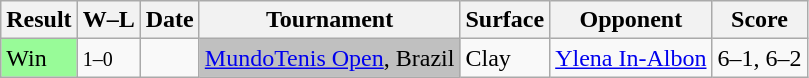<table class="wikitable">
<tr>
<th>Result</th>
<th class="unsortable">W–L</th>
<th>Date</th>
<th>Tournament</th>
<th>Surface</th>
<th>Opponent</th>
<th class="unsortable">Score</th>
</tr>
<tr>
<td bgcolor=98FB98>Win</td>
<td><small>1–0</small></td>
<td><a href='#'></a></td>
<td bgcolor=silver><a href='#'>MundoTenis Open</a>, Brazil</td>
<td>Clay</td>
<td> <a href='#'>Ylena In-Albon</a></td>
<td>6–1, 6–2</td>
</tr>
</table>
